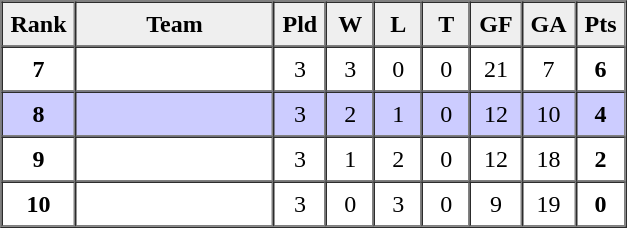<table border=1 cellpadding=5 cellspacing=0>
<tr>
<th bgcolor="#efefef" width="20">Rank</th>
<th bgcolor="#efefef" width="120">Team</th>
<th bgcolor="#efefef" width="20">Pld</th>
<th bgcolor="#efefef" width="20">W</th>
<th bgcolor="#efefef" width="20">L</th>
<th bgcolor="#efefef" width="20">T</th>
<th bgcolor="#efefef" width="20">GF</th>
<th bgcolor="#efefef" width="20">GA</th>
<th bgcolor="#efefef" width="20">Pts</th>
</tr>
<tr align=center>
<td><strong>7</strong></td>
<td align=left></td>
<td>3</td>
<td>3</td>
<td>0</td>
<td>0</td>
<td>21</td>
<td>7</td>
<td><strong>6</strong></td>
</tr>
<tr align=center bgcolor="ccccff">
<td><strong>8</strong></td>
<td align=left></td>
<td>3</td>
<td>2</td>
<td>1</td>
<td>0</td>
<td>12</td>
<td>10</td>
<td><strong>4</strong></td>
</tr>
<tr align=center>
<td><strong>9</strong></td>
<td align=left></td>
<td>3</td>
<td>1</td>
<td>2</td>
<td>0</td>
<td>12</td>
<td>18</td>
<td><strong>2</strong></td>
</tr>
<tr align=center>
<td><strong>10</strong></td>
<td align=left></td>
<td>3</td>
<td>0</td>
<td>3</td>
<td>0</td>
<td>9</td>
<td>19</td>
<td><strong>0</strong></td>
</tr>
</table>
